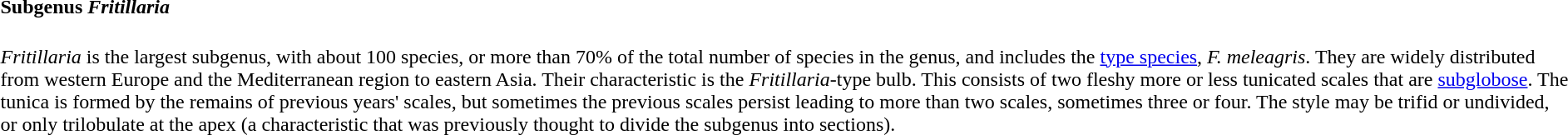<table>
<tr>
<td><br><h4>Subgenus <em>Fritillaria</em></h4><em>Fritillaria</em> is the largest subgenus, with about 100 species, or more than 70% of the total number of species in the genus, and includes the <a href='#'>type species</a>, <em>F. meleagris</em>. They are widely distributed from western Europe and the Mediterranean region to eastern Asia. Their characteristic is the <em>Fritillaria</em>-type bulb. This consists of two fleshy more or less tunicated scales that are <a href='#'>subglobose</a>. The tunica is formed by the remains of previous years' scales, but sometimes the previous scales persist leading to more than two scales, sometimes three or four. The style may be trifid or undivided, or only trilobulate at the apex (a characteristic that was previously thought to divide the subgenus into sections).</td>
</tr>
</table>
